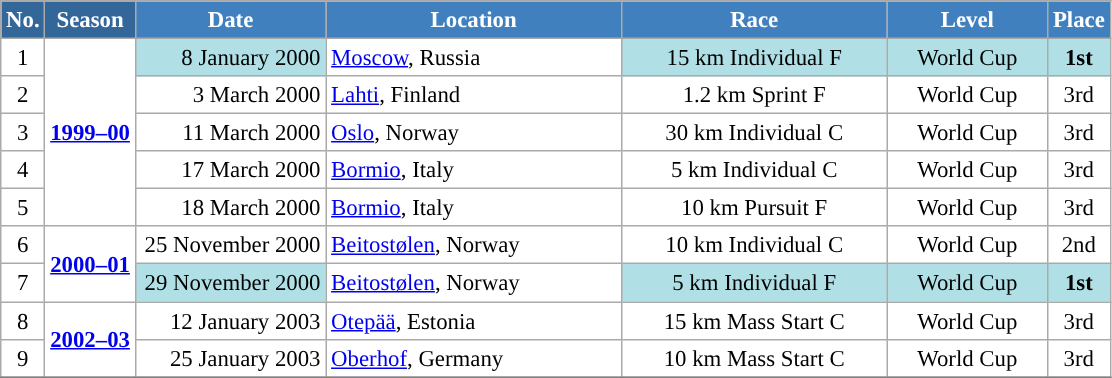<table class="wikitable sortable" style="font-size:95%; text-align:center; border:grey solid 1px; border-collapse:collapse; background:#ffffff;">
<tr style="background:#efefef;">
<th style="background-color:#369; color:white;">No.</th>
<th style="background-color:#369; color:white;">Season</th>
<th style="background-color:#4180be; color:white; width:120px;">Date</th>
<th style="background-color:#4180be; color:white; width:190px;">Location</th>
<th style="background-color:#4180be; color:white; width:170px;">Race</th>
<th style="background-color:#4180be; color:white; width:100px;">Level</th>
<th style="background-color:#4180be; color:white;">Place</th>
</tr>
<tr>
<td align=center>1</td>
<td rowspan=5 align=center><strong><a href='#'>1999–00</a></strong></td>
<td bgcolor="#BOEOE6" align=right>8 January 2000</td>
<td align=left> <a href='#'>Moscow</a>, Russia</td>
<td bgcolor="#BOEOE6">15 km Individual F</td>
<td bgcolor="#BOEOE6">World Cup</td>
<td bgcolor="#BOEOE6"><strong>1st</strong></td>
</tr>
<tr>
<td align=center>2</td>
<td align=right>3 March 2000</td>
<td align=left> <a href='#'>Lahti</a>, Finland</td>
<td>1.2 km Sprint F</td>
<td>World Cup</td>
<td>3rd</td>
</tr>
<tr>
<td align=center>3</td>
<td align=right>11 March 2000</td>
<td align=left> <a href='#'>Oslo</a>, Norway</td>
<td>30 km Individual C</td>
<td>World Cup</td>
<td>3rd</td>
</tr>
<tr>
<td align=center>4</td>
<td align=right>17 March 2000</td>
<td align=left> <a href='#'>Bormio</a>, Italy</td>
<td>5 km Individual C</td>
<td>World Cup</td>
<td>3rd</td>
</tr>
<tr>
<td align=center>5</td>
<td align=right>18 March 2000</td>
<td align=left> <a href='#'>Bormio</a>, Italy</td>
<td>10 km Pursuit F</td>
<td>World Cup</td>
<td>3rd</td>
</tr>
<tr>
<td align=center>6</td>
<td rowspan=2 align=center><strong><a href='#'>2000–01</a></strong></td>
<td align=right>25 November 2000</td>
<td align=left> <a href='#'>Beitostølen</a>, Norway</td>
<td>10 km Individual C</td>
<td>World Cup</td>
<td>2nd</td>
</tr>
<tr>
<td align=center>7</td>
<td bgcolor="#BOEOE6" align=right>29 November 2000</td>
<td align=left> <a href='#'>Beitostølen</a>, Norway</td>
<td bgcolor="#BOEOE6">5 km  Individual F</td>
<td bgcolor="#BOEOE6">World Cup</td>
<td bgcolor="#BOEOE6"><strong>1st</strong></td>
</tr>
<tr>
<td align=center>8</td>
<td rowspan=2 align=center><strong><a href='#'>2002–03</a></strong></td>
<td align=right>12 January 2003</td>
<td align=left> <a href='#'>Otepää</a>, Estonia</td>
<td>15 km Mass Start C</td>
<td>World Cup</td>
<td>3rd</td>
</tr>
<tr>
<td align=center>9</td>
<td align=right>25 January 2003</td>
<td align=left> <a href='#'>Oberhof</a>, Germany</td>
<td>10 km Mass Start C</td>
<td>World Cup</td>
<td>3rd</td>
</tr>
<tr>
</tr>
</table>
